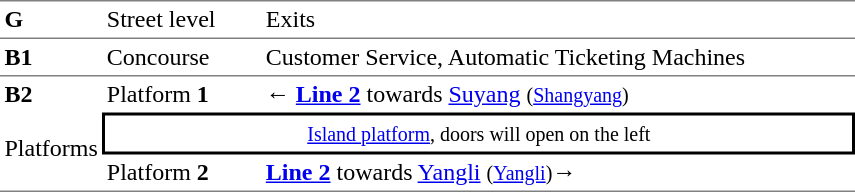<table border="0" cellspacing="0" cellpadding="3">
<tr>
<td style="border-top:solid 1px gray;" width="50" valign="top"><strong>G</strong></td>
<td style="border-top:solid 1px gray;" width="100" valign="top">Street level</td>
<td style="border-top:solid 1px gray;" width="390" valign="top">Exits</td>
</tr>
<tr>
<td style="border-bottom:solid 1px gray; border-top:solid 1px gray;" valign="top" width="50"><strong>B1<br></strong></td>
<td style="border-bottom:solid 1px gray; border-top:solid 1px gray;" valign="top" width="100">Concourse</td>
<td style="border-bottom:solid 1px gray; border-top:solid 1px gray;" valign="top" width="390">Customer Service, Automatic Ticketing Machines</td>
</tr>
<tr>
<td rowspan="3" style="border-bottom:solid 1px gray;" valign="top"><strong>B2<br></strong><br>Platforms</td>
<td>Platform <strong>1</strong></td>
<td>← <a href='#'><span><span><strong>Line 2</strong></span></span></a> towards <a href='#'>Suyang</a> <small>(<a href='#'>Shangyang</a>)</small></td>
</tr>
<tr>
<td colspan="2" style="border-right:solid 2px black;border-left:solid 2px black;border-top:solid 2px black;border-bottom:solid 2px black;text-align:center;"><small><a href='#'>Island platform</a>, doors will open on the left</small></td>
</tr>
<tr>
<td style="border-bottom:solid 1px gray;">Platform <strong>2</strong></td>
<td style="border-bottom:solid 1px gray;"> <a href='#'><span><span><strong>Line 2</strong></span></span></a>  towards <a href='#'>Yangli</a> <small>(<a href='#'>Yangli</a>)</small>→</td>
</tr>
<tr>
</tr>
</table>
